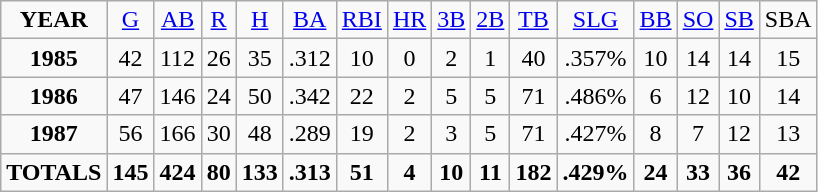<table class="wikitable">
<tr align=center>
<td><strong>YEAR</strong></td>
<td><a href='#'>G</a></td>
<td><a href='#'>AB</a></td>
<td><a href='#'>R</a></td>
<td><a href='#'>H</a></td>
<td><a href='#'>BA</a></td>
<td><a href='#'>RBI</a></td>
<td><a href='#'>HR</a></td>
<td><a href='#'>3B</a></td>
<td><a href='#'>2B</a></td>
<td><a href='#'>TB</a></td>
<td><a href='#'>SLG</a></td>
<td><a href='#'>BB</a></td>
<td><a href='#'>SO</a></td>
<td><a href='#'>SB</a></td>
<td>SBA</td>
</tr>
<tr align=center>
<td><strong>1985</strong></td>
<td>42</td>
<td>112</td>
<td>26</td>
<td>35</td>
<td>.312</td>
<td>10</td>
<td>0</td>
<td>2</td>
<td>1</td>
<td>40</td>
<td>.357%</td>
<td>10</td>
<td>14</td>
<td>14</td>
<td>15</td>
</tr>
<tr align=center>
<td><strong>1986</strong></td>
<td>47</td>
<td>146</td>
<td>24</td>
<td>50</td>
<td>.342</td>
<td>22</td>
<td>2</td>
<td>5</td>
<td>5</td>
<td>71</td>
<td>.486%</td>
<td>6</td>
<td>12</td>
<td>10</td>
<td>14</td>
</tr>
<tr align=center>
<td><strong>1987</strong></td>
<td>56</td>
<td>166</td>
<td>30</td>
<td>48</td>
<td>.289</td>
<td>19</td>
<td>2</td>
<td>3</td>
<td>5</td>
<td>71</td>
<td>.427%</td>
<td>8</td>
<td>7</td>
<td>12</td>
<td>13</td>
</tr>
<tr align=center>
<td><strong>TOTALS</strong></td>
<td><strong>145</strong></td>
<td><strong>424</strong></td>
<td><strong>80</strong></td>
<td><strong>133</strong></td>
<td><strong>.313</strong></td>
<td><strong>51</strong></td>
<td><strong>4</strong></td>
<td><strong>10</strong></td>
<td><strong>11</strong></td>
<td><strong>182</strong></td>
<td><strong>.429%</strong></td>
<td><strong>24</strong></td>
<td><strong>33</strong></td>
<td><strong>36</strong></td>
<td><strong>42</strong></td>
</tr>
</table>
